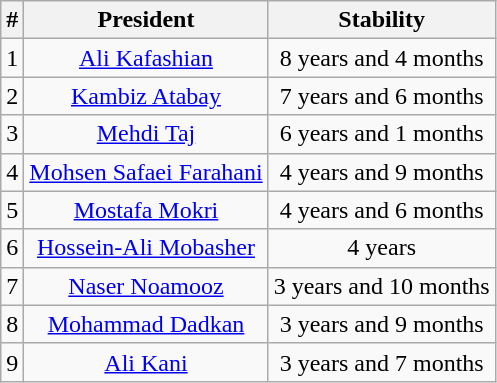<table class="wikitable" style="text-align:center">
<tr>
<th>#</th>
<th>President</th>
<th>Stability</th>
</tr>
<tr>
<td>1</td>
<td><a href='#'>Ali Kafashian</a></td>
<td>8 years and 4 months</td>
</tr>
<tr>
<td>2</td>
<td><a href='#'>Kambiz Atabay</a></td>
<td>7 years and 6 months</td>
</tr>
<tr>
<td>3</td>
<td><a href='#'>Mehdi Taj</a></td>
<td>6 years and 1 months</td>
</tr>
<tr>
<td>4</td>
<td><a href='#'>Mohsen Safaei Farahani</a></td>
<td>4 years and 9 months</td>
</tr>
<tr>
<td>5</td>
<td><a href='#'>Mostafa Mokri</a></td>
<td>4 years and 6 months</td>
</tr>
<tr>
<td>6</td>
<td><a href='#'>Hossein-Ali Mobasher</a></td>
<td>4 years</td>
</tr>
<tr>
<td>7</td>
<td><a href='#'>Naser Noamooz</a></td>
<td>3 years and 10 months</td>
</tr>
<tr>
<td>8</td>
<td><a href='#'>Mohammad Dadkan</a></td>
<td>3 years and 9 months</td>
</tr>
<tr>
<td>9</td>
<td><a href='#'>Ali Kani</a></td>
<td>3 years and 7 months</td>
</tr>
</table>
